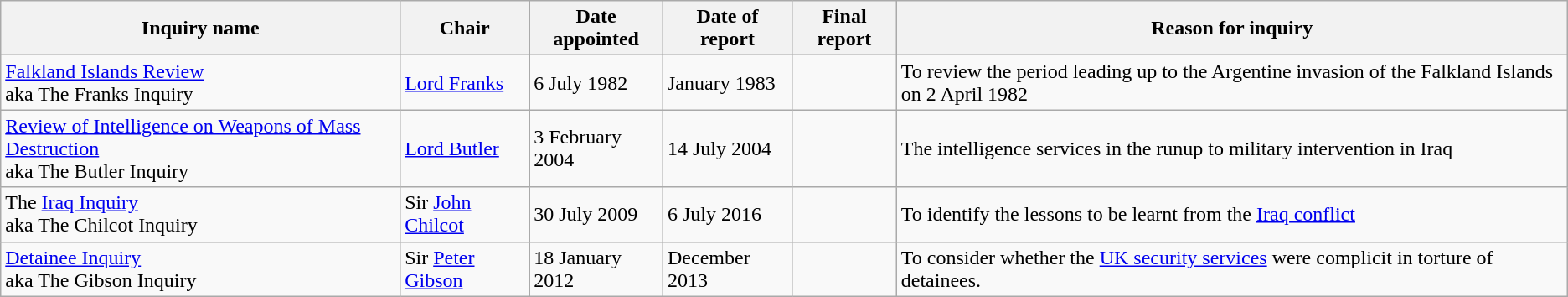<table class="wikitable sortable">
<tr>
<th>Inquiry name</th>
<th>Chair</th>
<th>Date appointed</th>
<th>Date of report</th>
<th>Final report</th>
<th>Reason for inquiry</th>
</tr>
<tr>
<td><a href='#'>Falkland Islands Review</a><br>aka The Franks Inquiry</td>
<td><a href='#'>Lord Franks</a></td>
<td>6 July 1982</td>
<td>January 1983</td>
<td></td>
<td>To review the period leading up to the Argentine invasion of the Falkland Islands on 2 April 1982</td>
</tr>
<tr>
<td><a href='#'>Review of Intelligence on Weapons of Mass Destruction</a><br>aka The Butler Inquiry</td>
<td><a href='#'>Lord Butler</a></td>
<td>3 February 2004</td>
<td>14 July 2004</td>
<td></td>
<td>The intelligence services in the runup to military intervention in Iraq</td>
</tr>
<tr>
<td>The <a href='#'>Iraq Inquiry</a><br>aka The Chilcot Inquiry</td>
<td>Sir <a href='#'>John Chilcot</a></td>
<td>30 July 2009</td>
<td>6 July 2016</td>
<td></td>
<td>To identify the lessons to be learnt from the <a href='#'>Iraq conflict</a></td>
</tr>
<tr>
<td><a href='#'>Detainee Inquiry</a><br>aka The Gibson Inquiry</td>
<td>Sir <a href='#'>Peter Gibson</a></td>
<td>18 January 2012</td>
<td>December 2013</td>
<td></td>
<td>To consider whether the <a href='#'>UK security services</a> were complicit in torture of detainees.</td>
</tr>
</table>
